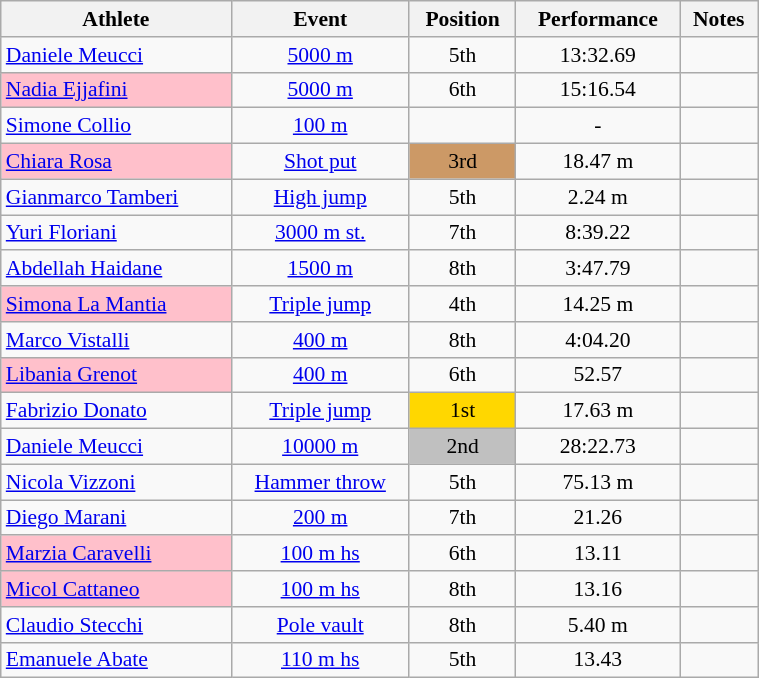<table class="wikitable" width=40% style="font-size:90%; text-align:center;">
<tr>
<th>Athlete</th>
<th>Event</th>
<th>Position</th>
<th>Performance</th>
<th>Notes</th>
</tr>
<tr>
<td align=left><a href='#'>Daniele Meucci</a></td>
<td><a href='#'>5000 m</a></td>
<td>5th</td>
<td>13:32.69</td>
<td></td>
</tr>
<tr>
<td align=left bgcolor=pink><a href='#'>Nadia Ejjafini</a></td>
<td><a href='#'>5000 m</a></td>
<td>6th</td>
<td>15:16.54</td>
<td></td>
</tr>
<tr>
<td align=left><a href='#'>Simone Collio</a></td>
<td><a href='#'>100 m</a></td>
<td></td>
<td>-</td>
<td></td>
</tr>
<tr>
<td align=left bgcolor=pink><a href='#'>Chiara Rosa</a></td>
<td><a href='#'>Shot put</a></td>
<td bgcolor=cc9966>3rd</td>
<td>18.47 m</td>
<td></td>
</tr>
<tr>
<td align=left><a href='#'>Gianmarco Tamberi</a></td>
<td><a href='#'>High jump</a></td>
<td>5th</td>
<td>2.24 m</td>
<td></td>
</tr>
<tr>
<td align=left><a href='#'>Yuri Floriani</a></td>
<td><a href='#'>3000 m st.</a></td>
<td>7th</td>
<td>8:39.22</td>
<td></td>
</tr>
<tr>
<td align=left><a href='#'>Abdellah Haidane</a></td>
<td><a href='#'>1500 m</a></td>
<td>8th</td>
<td>3:47.79</td>
<td></td>
</tr>
<tr>
<td align=left bgcolor=pink><a href='#'>Simona La Mantia</a></td>
<td><a href='#'>Triple jump</a></td>
<td>4th</td>
<td>14.25 m</td>
<td></td>
</tr>
<tr>
<td align=left><a href='#'>Marco Vistalli</a></td>
<td><a href='#'>400 m</a></td>
<td>8th</td>
<td>4:04.20</td>
<td></td>
</tr>
<tr>
<td align=left bgcolor=pink><a href='#'>Libania Grenot</a></td>
<td><a href='#'>400 m</a></td>
<td>6th</td>
<td>52.57</td>
<td></td>
</tr>
<tr>
<td align=left><a href='#'>Fabrizio Donato</a></td>
<td><a href='#'>Triple jump</a></td>
<td bgcolor=gold>1st</td>
<td>17.63 m</td>
<td></td>
</tr>
<tr>
<td align=left><a href='#'>Daniele Meucci</a></td>
<td><a href='#'>10000 m</a></td>
<td bgcolor=silver>2nd</td>
<td>28:22.73</td>
<td></td>
</tr>
<tr>
<td align=left><a href='#'>Nicola Vizzoni</a></td>
<td><a href='#'>Hammer throw</a></td>
<td>5th</td>
<td>75.13 m</td>
<td></td>
</tr>
<tr>
<td align=left><a href='#'>Diego Marani</a></td>
<td><a href='#'>200 m</a></td>
<td>7th</td>
<td>21.26</td>
<td></td>
</tr>
<tr>
<td align=left bgcolor=pink><a href='#'>Marzia Caravelli</a></td>
<td><a href='#'>100 m hs</a></td>
<td>6th</td>
<td>13.11</td>
<td></td>
</tr>
<tr>
<td align=left bgcolor=pink><a href='#'>Micol Cattaneo</a></td>
<td><a href='#'>100 m hs</a></td>
<td>8th</td>
<td>13.16</td>
<td></td>
</tr>
<tr>
<td align=left><a href='#'>Claudio Stecchi</a></td>
<td><a href='#'>Pole vault</a></td>
<td>8th</td>
<td>5.40 m</td>
<td></td>
</tr>
<tr>
<td align=left><a href='#'>Emanuele Abate</a></td>
<td><a href='#'>110 m hs</a></td>
<td>5th</td>
<td>13.43</td>
<td></td>
</tr>
</table>
